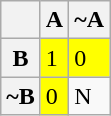<table class="wikitable">
<tr>
<th></th>
<th>A</th>
<th>~A</th>
</tr>
<tr>
<th>B</th>
<td style="background:yellow">1</td>
<td style="background:yellow">0</td>
</tr>
<tr>
<th>~B</th>
<td style="background:yellow">0</td>
<td>N</td>
</tr>
</table>
